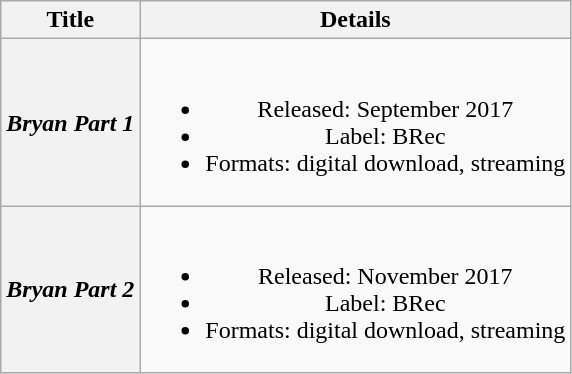<table class="wikitable plainrowheaders" style="text-align:center;">
<tr>
<th scope="col" rowspan="1">Title</th>
<th scope="col" rowspan="1">Details</th>
</tr>
<tr>
<th scope="row"><em>Bryan Part 1</em></th>
<td><br><ul><li>Released: September 2017</li><li>Label: BRec</li><li>Formats: digital download, streaming</li></ul></td>
</tr>
<tr>
<th scope="row"><em>Bryan Part 2</em></th>
<td><br><ul><li>Released: November 2017</li><li>Label: BRec</li><li>Formats: digital download, streaming</li></ul></td>
</tr>
</table>
